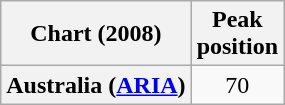<table class="wikitable plainrowheaders" style="text-align:center">
<tr>
<th scope="col">Chart (2008)</th>
<th scope="col">Peak<br>position</th>
</tr>
<tr>
<th scope="row">Australia (<a href='#'>ARIA</a>)</th>
<td>70</td>
</tr>
</table>
